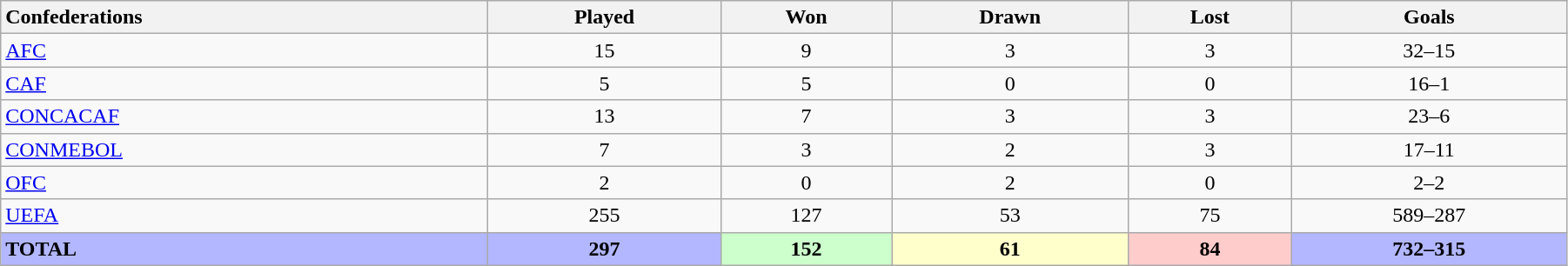<table class="wikitable"  style="width:95%; text-align:center;">
<tr class="hintergrundfarbe6">
<th style="text-align:left">Confederations</th>
<th style="text-align:center">Played</th>
<th style="text-align:center">Won</th>
<th style="text-align:center">Drawn</th>
<th style="text-align:center">Lost</th>
<th style="text-align:center">Goals</th>
</tr>
<tr>
<td style="text-align:left"> <a href='#'>AFC</a></td>
<td style="text-align:center">15</td>
<td style="text-align:center">9</td>
<td style="text-align:center">3</td>
<td style="text-align:center">3</td>
<td style="text-align:center;">32–15</td>
</tr>
<tr>
<td style="text-align:left"> <a href='#'>CAF</a></td>
<td style="text-align:center">5</td>
<td style="text-align:center">5</td>
<td style="text-align:center">0</td>
<td style="text-align:center">0</td>
<td style="text-align:center;">16–1</td>
</tr>
<tr>
<td style="text-align:left"> <a href='#'>CONCACAF</a></td>
<td style="text-align:center">13</td>
<td style="text-align:center">7</td>
<td style="text-align:center">3</td>
<td style="text-align:center">3</td>
<td style="text-align:center;">23–6</td>
</tr>
<tr>
<td style="text-align:left"> <a href='#'>CONMEBOL</a></td>
<td style="text-align:center">7</td>
<td style="text-align:center">3</td>
<td style="text-align:center">2</td>
<td style="text-align:center">3</td>
<td style="text-align:center;">17–11</td>
</tr>
<tr>
<td style="text-align:left"> <a href='#'>OFC</a></td>
<td style="text-align:center">2</td>
<td style="text-align:center">0</td>
<td style="text-align:center">2</td>
<td style="text-align:center">0</td>
<td style="text-align:center;">2–2</td>
</tr>
<tr>
<td style="text-align:left"> <a href='#'>UEFA</a></td>
<td style="text-align:center">255</td>
<td style="text-align:center">127</td>
<td style="text-align:center">53</td>
<td style="text-align:center">75</td>
<td style="text-align:center;">589–287</td>
</tr>
<tr style="background:#b3b7ff;">
<td style="text-align:left"><strong>TOTAL</strong></td>
<td><strong>297</strong></td>
<td style="background:#cfc;" "text-align:center"><strong>152</strong></td>
<td style="background:#ffc;" "text-align:center"><strong>61</strong></td>
<td style="background:#fcc;" "text-align:center"><strong>84</strong></td>
<td style="text-align:center;"><strong>732–315</strong></td>
</tr>
</table>
